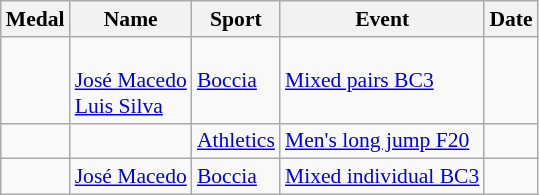<table class="wikitable sortable" style="font-size:90%">
<tr>
<th>Medal</th>
<th>Name</th>
<th>Sport</th>
<th>Event</th>
<th>Date</th>
</tr>
<tr>
<td></td>
<td><br><a href='#'>José Macedo</a><br><a href='#'>Luis Silva</a></td>
<td><a href='#'>Boccia</a></td>
<td><a href='#'>Mixed pairs BC3</a></td>
<td></td>
</tr>
<tr>
<td></td>
<td></td>
<td><a href='#'>Athletics</a></td>
<td><a href='#'>Men's long jump F20</a></td>
<td></td>
</tr>
<tr>
<td></td>
<td><a href='#'>José Macedo</a></td>
<td><a href='#'>Boccia</a></td>
<td><a href='#'>Mixed individual BC3</a></td>
<td></td>
</tr>
</table>
